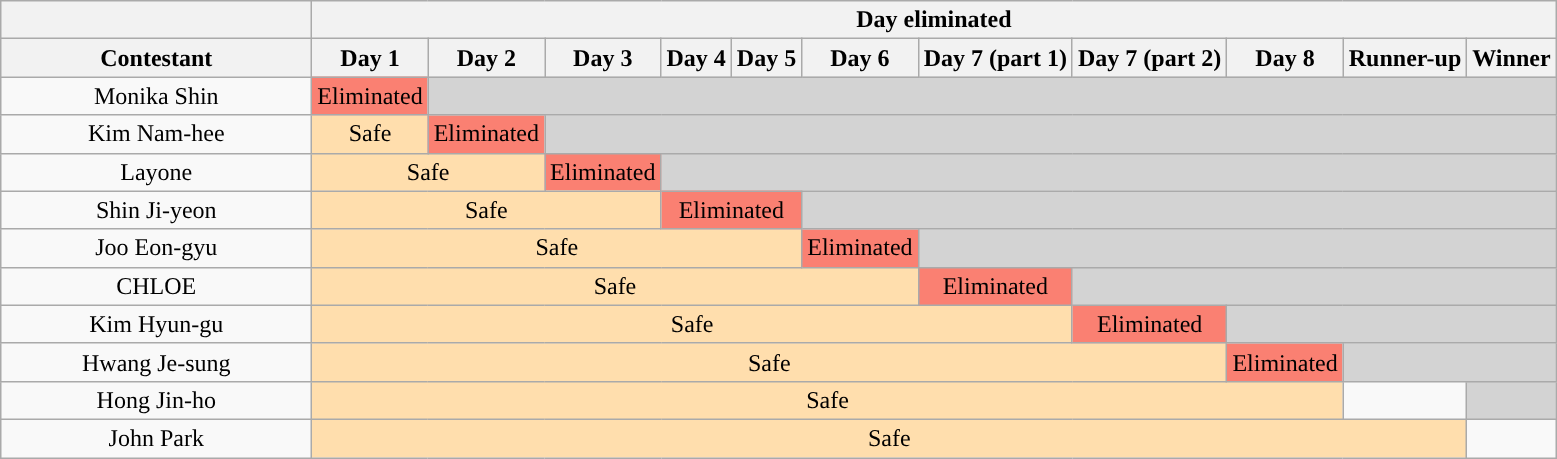<table class="wikitable" style="text-align:center">
<tr>
<th></th>
<th colspan="11">Day eliminated</th>
</tr>
<tr>
<th style="width:20%">Contestant</th>
<th>Day 1</th>
<th>Day 2</th>
<th>Day 3</th>
<th>Day 4</th>
<th>Day 5</th>
<th>Day 6</th>
<th>Day 7 (part 1)</th>
<th>Day 7 (part 2)</th>
<th>Day 8</th>
<th>Runner-up</th>
<th>Winner</th>
</tr>
<tr>
<td>Monika Shin</td>
<td bgcolor="salmon">Eliminated</td>
<td colspan="10" bgcolor="lightgray"></td>
</tr>
<tr>
<td>Kim Nam-hee</td>
<td bgcolor="navajowhite">Safe</td>
<td bgcolor="salmon">Eliminated</td>
<td colspan="9" bgcolor="lightgray"></td>
</tr>
<tr>
<td>Layone</td>
<td colspan="2" bgcolor="navajowhite">Safe</td>
<td bgcolor="salmon">Eliminated</td>
<td colspan="8" bgcolor="lightgray"></td>
</tr>
<tr>
<td>Shin Ji-yeon</td>
<td colspan="3" bgcolor="navajowhite">Safe</td>
<td colspan="2" bgcolor="salmon">Eliminated</td>
<td colspan="6" bgcolor="lightgray"></td>
</tr>
<tr>
<td>Joo Eon-gyu</td>
<td colspan="5" bgcolor="navajowhite">Safe</td>
<td bgcolor="salmon">Eliminated</td>
<td colspan="5" bgcolor="lightgray"></td>
</tr>
<tr>
<td>CHLOE</td>
<td colspan="6" bgcolor="navajowhite">Safe</td>
<td bgcolor="salmon">Eliminated</td>
<td colspan="4" bgcolor="lightgray"></td>
</tr>
<tr>
<td>Kim Hyun-gu</td>
<td colspan="7" bgcolor="navajowhite">Safe</td>
<td bgcolor="salmon">Eliminated</td>
<td colspan="3" bgcolor="lightgray"></td>
</tr>
<tr>
<td>Hwang Je-sung</td>
<td colspan="8" bgcolor="navajowhite">Safe</td>
<td bgcolor="salmon">Eliminated</td>
<td colspan="2" bgcolor="lightgray"></td>
</tr>
<tr>
<td>Hong Jin-ho</td>
<td colspan="9" bgcolor="navajowhite">Safe</td>
<td></td>
<td bgcolor="lightgray"></td>
</tr>
<tr>
<td>John Park</td>
<td colspan="10" bgcolor="navajowhite">Safe</td>
<td></td>
</tr>
</table>
